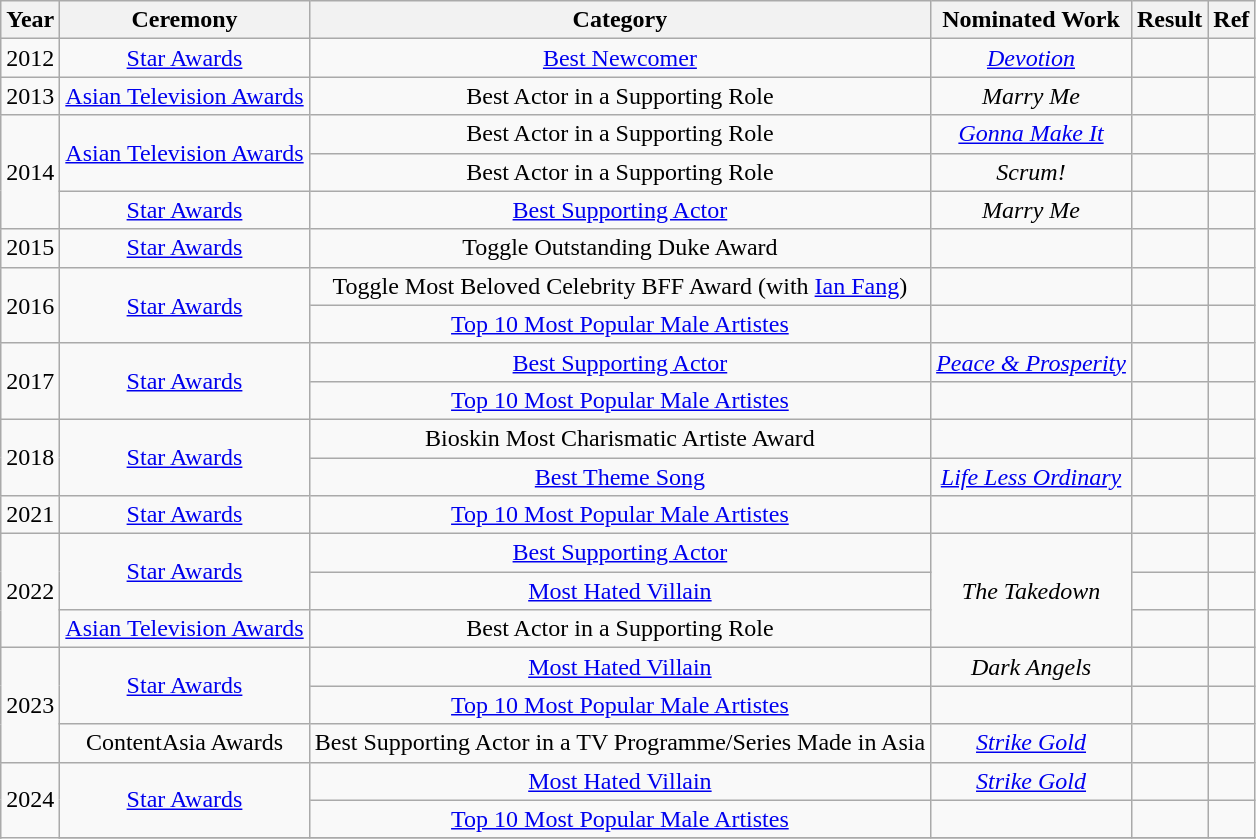<table class="wikitable sortable" style="text-align: center;">
<tr>
<th>Year</th>
<th>Ceremony</th>
<th>Category</th>
<th>Nominated Work</th>
<th>Result</th>
<th>Ref</th>
</tr>
<tr>
<td>2012</td>
<td><a href='#'>Star Awards</a></td>
<td><a href='#'>Best Newcomer</a></td>
<td><em><a href='#'>Devotion</a></em> </td>
<td></td>
<td></td>
</tr>
<tr>
<td>2013</td>
<td><a href='#'>Asian Television Awards</a></td>
<td>Best Actor in a Supporting Role</td>
<td><em>Marry Me</em> </td>
<td></td>
<td></td>
</tr>
<tr>
<td rowspan="3">2014</td>
<td rowspan="2"><a href='#'>Asian Television Awards</a></td>
<td>Best Actor in a Supporting Role</td>
<td><em><a href='#'>Gonna Make It</a></em> </td>
<td></td>
<td></td>
</tr>
<tr>
<td>Best Actor in a Supporting Role</td>
<td><em>Scrum!</em> </td>
<td></td>
<td></td>
</tr>
<tr>
<td><a href='#'>Star Awards</a></td>
<td><a href='#'>Best Supporting Actor</a></td>
<td><em>Marry Me</em> </td>
<td></td>
<td></td>
</tr>
<tr>
<td>2015</td>
<td><a href='#'>Star Awards</a></td>
<td>Toggle Outstanding Duke Award</td>
<td></td>
<td></td>
<td></td>
</tr>
<tr>
<td rowspan="2">2016</td>
<td rowspan="2"><a href='#'>Star Awards</a></td>
<td>Toggle Most Beloved Celebrity BFF Award (with <a href='#'>Ian Fang</a>)</td>
<td></td>
<td></td>
<td></td>
</tr>
<tr>
<td><a href='#'>Top 10 Most Popular Male Artistes</a></td>
<td></td>
<td></td>
<td></td>
</tr>
<tr>
<td rowspan="2">2017</td>
<td rowspan="2"><a href='#'>Star Awards</a></td>
<td><a href='#'>Best Supporting Actor</a></td>
<td><em><a href='#'>Peace & Prosperity</a></em> </td>
<td></td>
<td></td>
</tr>
<tr>
<td><a href='#'>Top 10 Most Popular Male Artistes</a></td>
<td></td>
<td></td>
<td></td>
</tr>
<tr>
<td rowspan="2">2018</td>
<td rowspan="2"><a href='#'>Star Awards</a></td>
<td>Bioskin Most Charismatic Artiste Award</td>
<td></td>
<td></td>
<td></td>
</tr>
<tr>
<td><a href='#'>Best Theme Song</a></td>
<td><em><a href='#'>Life Less Ordinary</a></em></td>
<td></td>
<td></td>
</tr>
<tr>
<td>2021</td>
<td><a href='#'>Star Awards</a></td>
<td><a href='#'>Top 10 Most Popular Male Artistes</a></td>
<td></td>
<td></td>
<td></td>
</tr>
<tr>
<td rowspan="3">2022</td>
<td rowspan="2"><a href='#'>Star Awards</a></td>
<td><a href='#'>Best Supporting Actor</a></td>
<td rowspan="3"><em>The Takedown</em> </td>
<td></td>
<td></td>
</tr>
<tr>
<td><a href='#'>Most Hated Villain</a></td>
<td></td>
<td></td>
</tr>
<tr>
<td><a href='#'>Asian Television Awards</a></td>
<td>Best Actor in a Supporting Role</td>
<td></td>
<td></td>
</tr>
<tr>
<td rowspan="3">2023</td>
<td rowspan="2"><a href='#'>Star Awards</a></td>
<td><a href='#'>Most Hated Villain</a></td>
<td><em>Dark Angels</em> </td>
<td></td>
<td></td>
</tr>
<tr>
<td><a href='#'>Top 10 Most Popular Male Artistes</a></td>
<td></td>
<td></td>
<td></td>
</tr>
<tr>
<td>ContentAsia Awards</td>
<td>Best Supporting Actor in a TV Programme/Series Made in Asia</td>
<td><em><a href='#'>Strike Gold</a></em> </td>
<td></td>
<td></td>
</tr>
<tr>
<td rowspan="3">2024</td>
<td rowspan="2"><a href='#'>Star Awards</a></td>
<td><a href='#'>Most Hated Villain</a></td>
<td><em><a href='#'>Strike Gold</a></em> </td>
<td></td>
<td></td>
</tr>
<tr>
<td><a href='#'>Top 10 Most Popular Male Artistes</a></td>
<td></td>
<td></td>
<td></td>
</tr>
<tr>
</tr>
</table>
